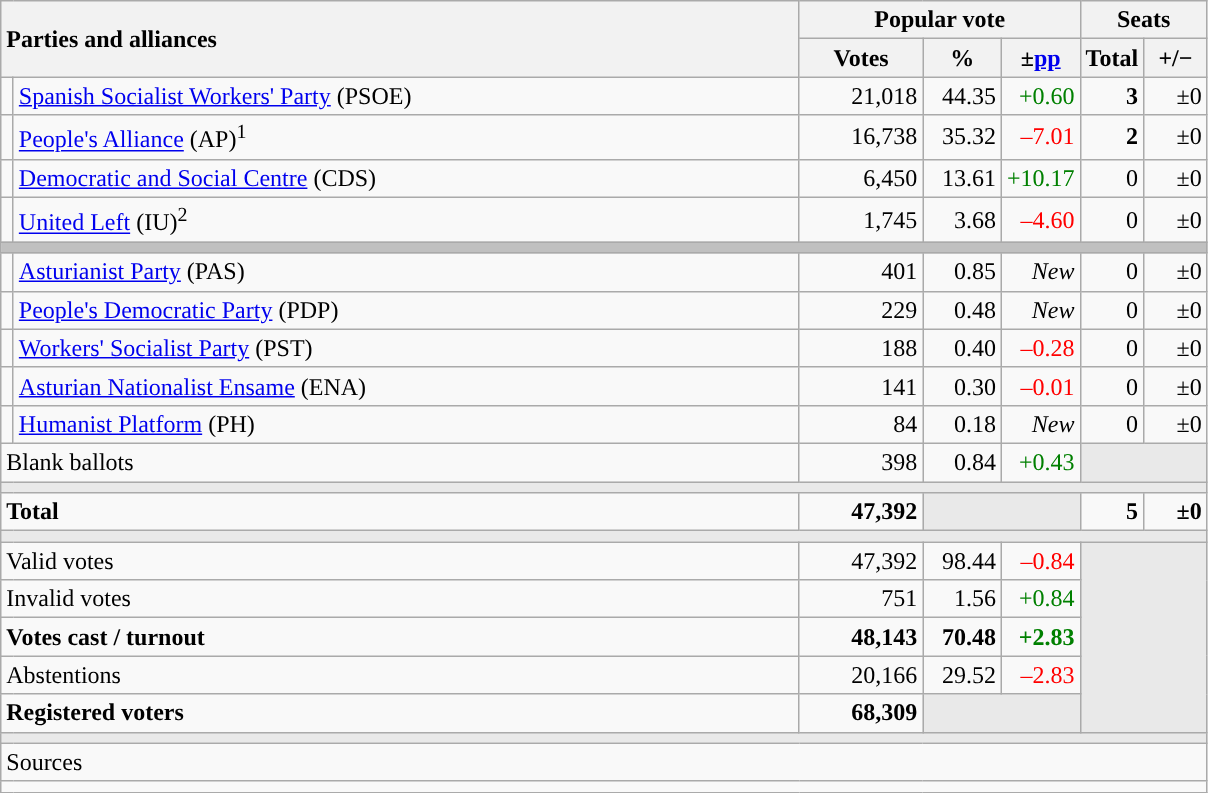<table class="wikitable" style="text-align:right;">
<tr>
<th style="text-align:left;" rowspan="2" colspan="2" width="525">Parties and alliances</th>
<th colspan="3">Popular vote</th>
<th colspan="2">Seats</th>
</tr>
<tr>
<th width="75">Votes</th>
<th width="45">%</th>
<th width="45">±<a href='#'>pp</a></th>
<th width="35">Total</th>
<th width="35">+/−</th>
</tr>
<tr>
<td width="1" style="color:inherit;background:"></td>
<td align="left"><a href='#'>Spanish Socialist Workers' Party</a> (PSOE)</td>
<td>21,018</td>
<td>44.35</td>
<td style="color:green;">+0.60</td>
<td><strong>3</strong></td>
<td>±0</td>
</tr>
<tr>
<td style="color:inherit;background:"></td>
<td align="left"><a href='#'>People's Alliance</a> (AP)<sup>1</sup></td>
<td>16,738</td>
<td>35.32</td>
<td style="color:red;">–7.01</td>
<td><strong>2</strong></td>
<td>±0</td>
</tr>
<tr>
<td style="color:inherit;background:"></td>
<td align="left"><a href='#'>Democratic and Social Centre</a> (CDS)</td>
<td>6,450</td>
<td>13.61</td>
<td style="color:green;">+10.17</td>
<td>0</td>
<td>±0</td>
</tr>
<tr>
<td style="color:inherit;background:"></td>
<td align="left"><a href='#'>United Left</a> (IU)<sup>2</sup></td>
<td>1,745</td>
<td>3.68</td>
<td style="color:red;">–4.60</td>
<td>0</td>
<td>±0</td>
</tr>
<tr>
<td colspan="7" bgcolor="#C0C0C0"></td>
</tr>
<tr>
<td style="color:inherit;background:"></td>
<td align="left"><a href='#'>Asturianist Party</a> (PAS)</td>
<td>401</td>
<td>0.85</td>
<td><em>New</em></td>
<td>0</td>
<td>±0</td>
</tr>
<tr>
<td style="color:inherit;background:"></td>
<td align="left"><a href='#'>People's Democratic Party</a> (PDP)</td>
<td>229</td>
<td>0.48</td>
<td><em>New</em></td>
<td>0</td>
<td>±0</td>
</tr>
<tr>
<td style="color:inherit;background:"></td>
<td align="left"><a href='#'>Workers' Socialist Party</a> (PST)</td>
<td>188</td>
<td>0.40</td>
<td style="color:red;">–0.28</td>
<td>0</td>
<td>±0</td>
</tr>
<tr>
<td style="color:inherit;background:"></td>
<td align="left"><a href='#'>Asturian Nationalist Ensame</a> (ENA)</td>
<td>141</td>
<td>0.30</td>
<td style="color:red;">–0.01</td>
<td>0</td>
<td>±0</td>
</tr>
<tr>
<td style="color:inherit;background:"></td>
<td align="left"><a href='#'>Humanist Platform</a> (PH)</td>
<td>84</td>
<td>0.18</td>
<td><em>New</em></td>
<td>0</td>
<td>±0</td>
</tr>
<tr>
<td align="left" colspan="2">Blank ballots</td>
<td>398</td>
<td>0.84</td>
<td style="color:green;">+0.43</td>
<td bgcolor="#E9E9E9" colspan="2"></td>
</tr>
<tr>
<td colspan="7" bgcolor="#E9E9E9"></td>
</tr>
<tr style="font-weight:bold;">
<td align="left" colspan="2">Total</td>
<td>47,392</td>
<td bgcolor="#E9E9E9" colspan="2"></td>
<td>5</td>
<td>±0</td>
</tr>
<tr>
<td colspan="7" bgcolor="#E9E9E9"></td>
</tr>
<tr>
<td align="left" colspan="2">Valid votes</td>
<td>47,392</td>
<td>98.44</td>
<td style="color:red;">–0.84</td>
<td bgcolor="#E9E9E9" colspan="2" rowspan="5"></td>
</tr>
<tr>
<td align="left" colspan="2">Invalid votes</td>
<td>751</td>
<td>1.56</td>
<td style="color:green;">+0.84</td>
</tr>
<tr style="font-weight:bold;">
<td align="left" colspan="2">Votes cast / turnout</td>
<td>48,143</td>
<td>70.48</td>
<td style="color:green;">+2.83</td>
</tr>
<tr>
<td align="left" colspan="2">Abstentions</td>
<td>20,166</td>
<td>29.52</td>
<td style="color:red;">–2.83</td>
</tr>
<tr style="font-weight:bold;">
<td align="left" colspan="2">Registered voters</td>
<td>68,309</td>
<td bgcolor="#E9E9E9" colspan="2"></td>
</tr>
<tr>
<td colspan="7" bgcolor="#E9E9E9"></td>
</tr>
<tr>
<td align="left" colspan="7">Sources</td>
</tr>
<tr>
<td colspan="7" style="text-align:left; max-width:790px;"></td>
</tr>
</table>
